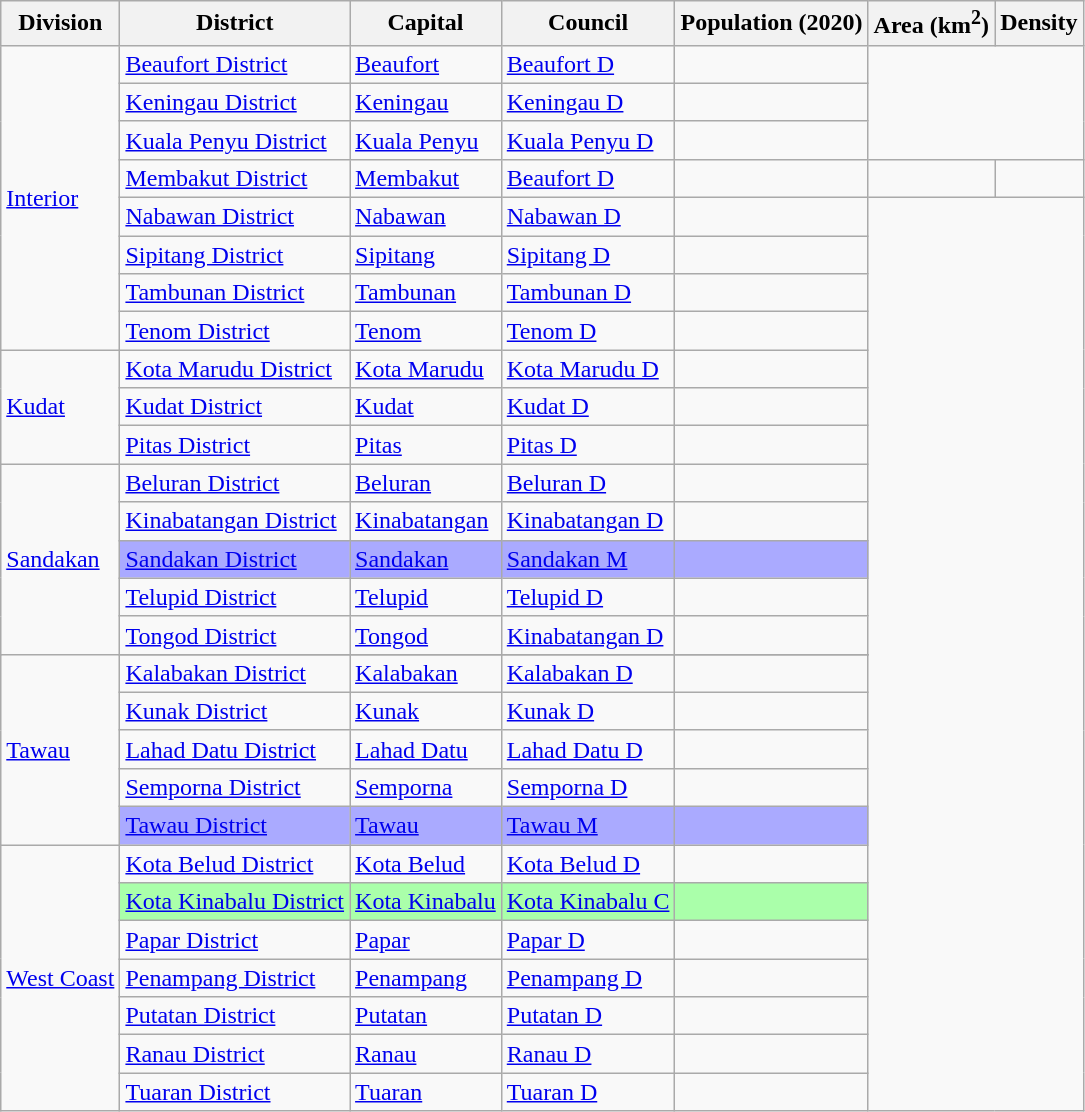<table class="wikitable sortable">
<tr>
<th>Division</th>
<th>District</th>
<th>Capital</th>
<th>Council</th>
<th>Population (2020)</th>
<th>Area (km<sup>2</sup>)</th>
<th>Density</th>
</tr>
<tr>
<td rowspan="8"><a href='#'>Interior</a></td>
<td><a href='#'>Beaufort District</a></td>
<td><a href='#'>Beaufort</a></td>
<td><a href='#'>Beaufort D</a></td>
<td></td>
</tr>
<tr>
<td><a href='#'>Keningau District</a></td>
<td><a href='#'>Keningau</a></td>
<td><a href='#'>Keningau D</a></td>
<td></td>
</tr>
<tr>
<td><a href='#'>Kuala Penyu District</a></td>
<td><a href='#'>Kuala Penyu</a></td>
<td><a href='#'>Kuala Penyu D</a></td>
<td></td>
</tr>
<tr>
<td><a href='#'>Membakut District</a></td>
<td><a href='#'>Membakut</a></td>
<td><a href='#'>Beaufort D</a></td>
<td></td>
<td></td>
<td></td>
</tr>
<tr>
<td><a href='#'>Nabawan District</a></td>
<td><a href='#'>Nabawan</a></td>
<td><a href='#'>Nabawan D</a></td>
<td></td>
</tr>
<tr>
<td><a href='#'>Sipitang District</a></td>
<td><a href='#'>Sipitang</a></td>
<td><a href='#'>Sipitang D</a></td>
<td></td>
</tr>
<tr>
<td><a href='#'>Tambunan District</a></td>
<td><a href='#'>Tambunan</a></td>
<td><a href='#'>Tambunan D</a></td>
<td></td>
</tr>
<tr>
<td><a href='#'>Tenom District</a></td>
<td><a href='#'>Tenom</a></td>
<td><a href='#'>Tenom D</a></td>
<td></td>
</tr>
<tr>
<td rowspan="3"><a href='#'>Kudat</a></td>
<td><a href='#'>Kota Marudu District</a></td>
<td><a href='#'>Kota Marudu</a></td>
<td><a href='#'>Kota Marudu D</a></td>
<td></td>
</tr>
<tr>
<td><a href='#'>Kudat District</a></td>
<td><a href='#'>Kudat</a></td>
<td><a href='#'>Kudat D</a></td>
<td></td>
</tr>
<tr>
<td><a href='#'>Pitas District</a></td>
<td><a href='#'>Pitas</a></td>
<td><a href='#'>Pitas D</a></td>
<td></td>
</tr>
<tr>
<td rowspan="5"><a href='#'>Sandakan</a></td>
<td><a href='#'>Beluran District</a></td>
<td><a href='#'>Beluran</a></td>
<td><a href='#'>Beluran D</a></td>
<td></td>
</tr>
<tr>
<td><a href='#'>Kinabatangan District</a></td>
<td><a href='#'>Kinabatangan</a></td>
<td><a href='#'>Kinabatangan D</a></td>
<td></td>
</tr>
<tr style="background:#aaf;">
<td><a href='#'>Sandakan District</a></td>
<td><a href='#'>Sandakan</a></td>
<td><a href='#'>Sandakan M</a></td>
<td></td>
</tr>
<tr>
<td><a href='#'>Telupid District</a></td>
<td><a href='#'>Telupid</a></td>
<td><a href='#'>Telupid D</a></td>
<td></td>
</tr>
<tr>
<td><a href='#'>Tongod District</a></td>
<td><a href='#'>Tongod</a></td>
<td><a href='#'>Kinabatangan D</a></td>
<td></td>
</tr>
<tr>
<td rowspan="6"><a href='#'>Tawau</a></td>
</tr>
<tr>
<td><a href='#'>Kalabakan District</a></td>
<td><a href='#'>Kalabakan</a></td>
<td><a href='#'>Kalabakan D</a></td>
<td></td>
</tr>
<tr>
<td><a href='#'>Kunak District</a></td>
<td><a href='#'>Kunak</a></td>
<td><a href='#'>Kunak D</a></td>
<td></td>
</tr>
<tr>
<td><a href='#'>Lahad Datu District</a></td>
<td><a href='#'>Lahad Datu</a></td>
<td><a href='#'>Lahad Datu D</a></td>
<td></td>
</tr>
<tr>
<td><a href='#'>Semporna District</a></td>
<td><a href='#'>Semporna</a></td>
<td><a href='#'>Semporna D</a></td>
<td></td>
</tr>
<tr style="background:#aaf;">
<td><a href='#'>Tawau District</a></td>
<td><a href='#'>Tawau</a></td>
<td><a href='#'>Tawau M</a></td>
<td></td>
</tr>
<tr>
<td rowspan="7"><a href='#'>West Coast</a></td>
<td><a href='#'>Kota Belud District</a></td>
<td><a href='#'>Kota Belud</a></td>
<td><a href='#'>Kota Belud D</a></td>
<td></td>
</tr>
<tr style="background:#afa;">
<td><a href='#'>Kota Kinabalu District</a></td>
<td><a href='#'>Kota Kinabalu</a></td>
<td><a href='#'>Kota Kinabalu C</a></td>
<td></td>
</tr>
<tr>
<td><a href='#'>Papar District</a></td>
<td><a href='#'>Papar</a></td>
<td><a href='#'>Papar D</a></td>
<td></td>
</tr>
<tr>
<td><a href='#'>Penampang District</a></td>
<td><a href='#'>Penampang</a></td>
<td><a href='#'>Penampang D</a></td>
<td></td>
</tr>
<tr>
<td><a href='#'>Putatan District</a></td>
<td><a href='#'>Putatan</a></td>
<td><a href='#'>Putatan D</a></td>
<td></td>
</tr>
<tr>
<td><a href='#'>Ranau District</a></td>
<td><a href='#'>Ranau</a></td>
<td><a href='#'>Ranau D</a></td>
<td></td>
</tr>
<tr>
<td><a href='#'>Tuaran District</a></td>
<td><a href='#'>Tuaran</a></td>
<td><a href='#'>Tuaran D</a></td>
<td></td>
</tr>
</table>
